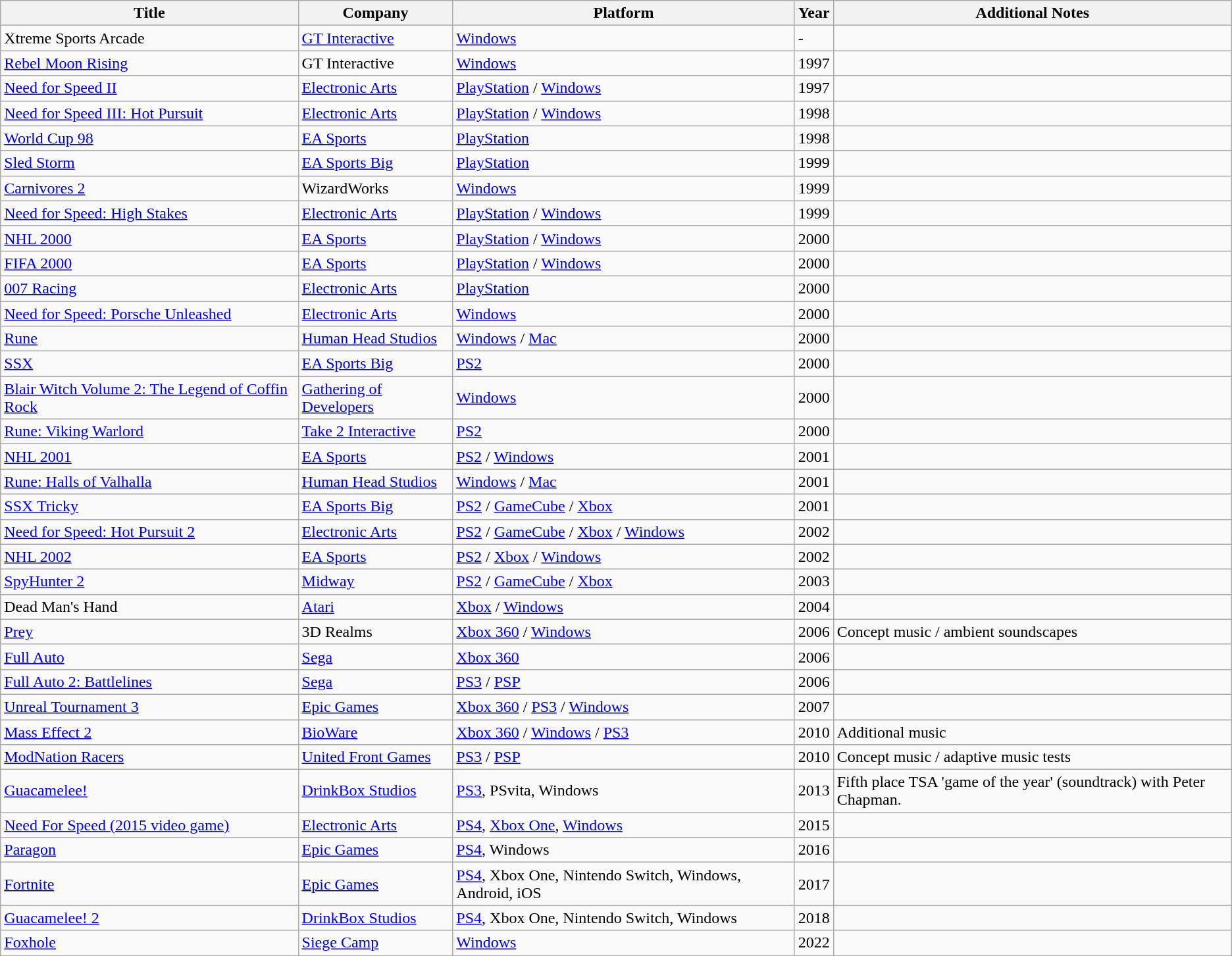<table class="wikitable">
<tr>
<th>Title</th>
<th>Company</th>
<th>Platform</th>
<th>Year</th>
<th>Additional Notes</th>
</tr>
<tr>
<td>Xtreme Sports Arcade</td>
<td><a href='#'>GT Interactive</a></td>
<td><a href='#'>Windows</a></td>
<td>-</td>
<td></td>
</tr>
<tr>
<td><a href='#'>Rebel Moon Rising</a></td>
<td>GT Interactive</td>
<td><a href='#'>Windows</a></td>
<td>1997</td>
<td></td>
</tr>
<tr>
<td><a href='#'>Need for Speed II</a></td>
<td><a href='#'>Electronic Arts</a></td>
<td><a href='#'>PlayStation</a> / <a href='#'>Windows</a></td>
<td>1997</td>
<td></td>
</tr>
<tr>
<td><a href='#'>Need for Speed III: Hot Pursuit</a></td>
<td><a href='#'>Electronic Arts</a></td>
<td><a href='#'>PlayStation</a> / <a href='#'>Windows</a></td>
<td>1998</td>
<td></td>
</tr>
<tr>
<td><a href='#'>World Cup 98</a></td>
<td><a href='#'>EA Sports</a></td>
<td><a href='#'>PlayStation</a></td>
<td>1998</td>
<td></td>
</tr>
<tr>
<td><a href='#'>Sled Storm</a></td>
<td><a href='#'>EA Sports Big</a></td>
<td><a href='#'>PlayStation</a></td>
<td>1999</td>
<td></td>
</tr>
<tr>
<td><a href='#'>Carnivores 2</a></td>
<td>WizardWorks</td>
<td><a href='#'>Windows</a></td>
<td>1999</td>
<td></td>
</tr>
<tr>
<td><a href='#'>Need for Speed: High Stakes</a></td>
<td><a href='#'>Electronic Arts</a></td>
<td><a href='#'>PlayStation</a> / <a href='#'>Windows</a></td>
<td>1999</td>
<td></td>
</tr>
<tr>
<td><a href='#'>NHL 2000</a></td>
<td><a href='#'>EA Sports</a></td>
<td><a href='#'>PlayStation</a> / <a href='#'>Windows</a></td>
<td>2000</td>
<td></td>
</tr>
<tr>
<td><a href='#'>FIFA 2000</a></td>
<td><a href='#'>EA Sports</a></td>
<td><a href='#'>PlayStation</a> / <a href='#'>Windows</a></td>
<td>2000</td>
<td></td>
</tr>
<tr>
<td><a href='#'>007 Racing</a></td>
<td><a href='#'>Electronic Arts</a></td>
<td><a href='#'>PlayStation</a></td>
<td>2000</td>
<td></td>
</tr>
<tr>
<td><a href='#'>Need for Speed: Porsche Unleashed</a></td>
<td><a href='#'>Electronic Arts</a></td>
<td><a href='#'>Windows</a></td>
<td>2000</td>
<td></td>
</tr>
<tr>
<td><a href='#'>Rune</a></td>
<td><a href='#'>Human Head Studios</a></td>
<td><a href='#'>Windows</a> / <a href='#'>Mac</a></td>
<td>2000</td>
<td></td>
</tr>
<tr>
<td><a href='#'>SSX</a></td>
<td><a href='#'>EA Sports Big</a></td>
<td><a href='#'>PS2</a></td>
<td>2000</td>
<td></td>
</tr>
<tr>
<td><a href='#'>Blair Witch Volume 2: The Legend of Coffin Rock</a></td>
<td><a href='#'>Gathering of Developers</a></td>
<td><a href='#'>Windows</a></td>
<td>2000</td>
<td></td>
</tr>
<tr>
<td><a href='#'>Rune: Viking Warlord</a></td>
<td><a href='#'>Take 2 Interactive</a></td>
<td><a href='#'>PS2</a></td>
<td>2000</td>
<td></td>
</tr>
<tr>
<td><a href='#'>NHL 2001</a></td>
<td><a href='#'>EA Sports</a></td>
<td><a href='#'>PS2</a> / <a href='#'>Windows</a></td>
<td>2001</td>
<td></td>
</tr>
<tr>
<td><a href='#'>Rune: Halls of Valhalla</a></td>
<td><a href='#'>Human Head Studios</a></td>
<td><a href='#'>Windows</a> / <a href='#'>Mac</a></td>
<td>2001</td>
<td></td>
</tr>
<tr>
<td><a href='#'>SSX Tricky</a></td>
<td><a href='#'>EA Sports Big</a></td>
<td><a href='#'>PS2</a> / <a href='#'>GameCube</a> / <a href='#'>Xbox</a></td>
<td>2001</td>
<td></td>
</tr>
<tr>
<td><a href='#'>Need for Speed: Hot Pursuit 2</a></td>
<td><a href='#'>Electronic Arts</a></td>
<td><a href='#'>PS2</a> / <a href='#'>GameCube</a> / <a href='#'>Xbox</a> / <a href='#'>Windows</a></td>
<td>2002</td>
<td></td>
</tr>
<tr>
<td><a href='#'>NHL 2002</a></td>
<td><a href='#'>EA Sports</a></td>
<td><a href='#'>PS2</a> / <a href='#'>Xbox</a> / <a href='#'>Windows</a></td>
<td>2002</td>
<td></td>
</tr>
<tr>
<td><a href='#'>SpyHunter 2</a></td>
<td><a href='#'>Midway</a></td>
<td><a href='#'>PS2</a> / <a href='#'>GameCube</a> / <a href='#'>Xbox</a></td>
<td>2003</td>
<td></td>
</tr>
<tr>
<td>Dead Man's Hand</td>
<td><a href='#'>Atari</a></td>
<td><a href='#'>Xbox</a> / <a href='#'>Windows</a></td>
<td>2004</td>
<td></td>
</tr>
<tr>
<td><a href='#'>Prey</a></td>
<td>3D Realms</td>
<td><a href='#'>Xbox 360</a> / <a href='#'>Windows</a></td>
<td>2006</td>
<td>Concept music / ambient soundscapes</td>
</tr>
<tr>
<td><a href='#'>Full Auto</a></td>
<td><a href='#'>Sega</a></td>
<td><a href='#'>Xbox 360</a></td>
<td>2006</td>
<td></td>
</tr>
<tr>
<td><a href='#'>Full Auto 2: Battlelines</a></td>
<td><a href='#'>Sega</a></td>
<td><a href='#'>PS3</a> / <a href='#'>PSP</a></td>
<td>2006</td>
<td></td>
</tr>
<tr>
<td><a href='#'>Unreal Tournament 3</a></td>
<td><a href='#'>Epic Games</a></td>
<td><a href='#'>Xbox 360</a> / <a href='#'>PS3</a> / <a href='#'>Windows</a></td>
<td>2007</td>
<td></td>
</tr>
<tr>
<td><a href='#'>Mass Effect 2</a></td>
<td><a href='#'>BioWare</a></td>
<td><a href='#'>Xbox 360</a> / <a href='#'>Windows</a> / <a href='#'>PS3</a></td>
<td>2010</td>
<td>Additional music</td>
</tr>
<tr>
<td><a href='#'>ModNation Racers</a></td>
<td><a href='#'>United Front Games</a></td>
<td><a href='#'>PS3</a> / <a href='#'>PSP</a></td>
<td>2010</td>
<td>Concept music / adaptive music tests</td>
</tr>
<tr>
<td><a href='#'>Guacamelee!</a></td>
<td><a href='#'>DrinkBox Studios</a></td>
<td><a href='#'>PS3</a>, PSvita, Windows</td>
<td>2013</td>
<td>Fifth place TSA 'game of the year' (soundtrack) with Peter Chapman.</td>
</tr>
<tr>
<td><a href='#'>Need For Speed (2015 video game)</a></td>
<td><a href='#'>Electronic Arts</a></td>
<td><a href='#'>PS4</a>, <a href='#'>Xbox One</a>, <a href='#'>Windows</a></td>
<td>2015</td>
<td></td>
</tr>
<tr>
<td><a href='#'>Paragon</a></td>
<td><a href='#'>Epic Games</a></td>
<td><a href='#'>PS4</a>, Windows</td>
<td>2016</td>
<td></td>
</tr>
<tr>
<td><a href='#'>Fortnite</a></td>
<td><a href='#'>Epic Games</a></td>
<td><a href='#'>PS4</a>, Xbox One, Nintendo Switch, Windows, Android, iOS</td>
<td>2017</td>
<td></td>
</tr>
<tr>
<td><a href='#'>Guacamelee! 2</a></td>
<td><a href='#'>DrinkBox Studios</a></td>
<td><a href='#'>PS4</a>, Xbox One, Nintendo Switch, Windows</td>
<td>2018</td>
<td></td>
</tr>
<tr>
<td><a href='#'>Foxhole</a></td>
<td><a href='#'>Siege Camp</a></td>
<td><a href='#'>Windows</a></td>
<td>2022</td>
<td></td>
</tr>
</table>
